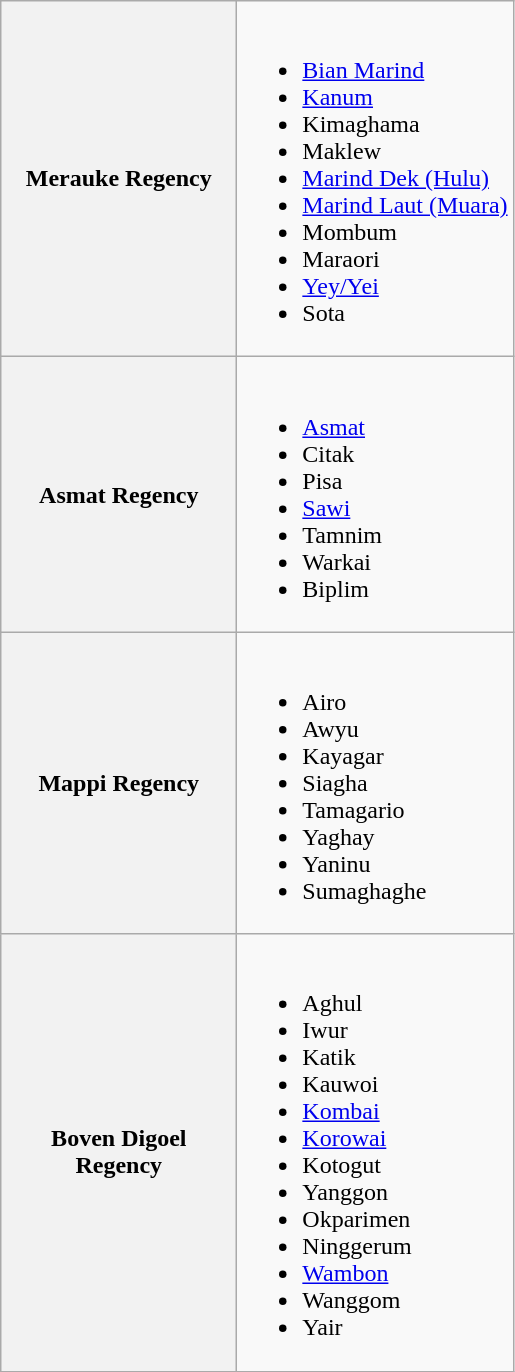<table class="wikitable">
<tr>
<th width=150px>Merauke Regency</th>
<td><br><ul><li><a href='#'>Bian Marind</a></li><li><a href='#'>Kanum</a></li><li>Kimaghama</li><li>Maklew</li><li><a href='#'>Marind Dek (Hulu)</a></li><li><a href='#'>Marind Laut (Muara)</a></li><li>Mombum</li><li>Maraori</li><li><a href='#'>Yey/Yei</a></li><li>Sota</li></ul></td>
</tr>
<tr>
<th>Asmat Regency</th>
<td><br><ul><li><a href='#'>Asmat</a></li><li>Citak</li><li>Pisa</li><li><a href='#'>Sawi</a></li><li>Tamnim</li><li>Warkai</li><li>Biplim</li></ul></td>
</tr>
<tr>
<th>Mappi Regency</th>
<td><br><ul><li>Airo</li><li>Awyu</li><li>Kayagar</li><li>Siagha</li><li>Tamagario</li><li>Yaghay</li><li>Yaninu</li><li>Sumaghaghe</li></ul></td>
</tr>
<tr>
<th>Boven Digoel Regency</th>
<td><br><ul><li>Aghul</li><li>Iwur</li><li>Katik</li><li>Kauwoi</li><li><a href='#'>Kombai</a></li><li><a href='#'>Korowai</a></li><li>Kotogut</li><li>Yanggon</li><li>Okparimen</li><li>Ninggerum</li><li><a href='#'>Wambon</a></li><li>Wanggom</li><li>Yair</li></ul></td>
</tr>
</table>
